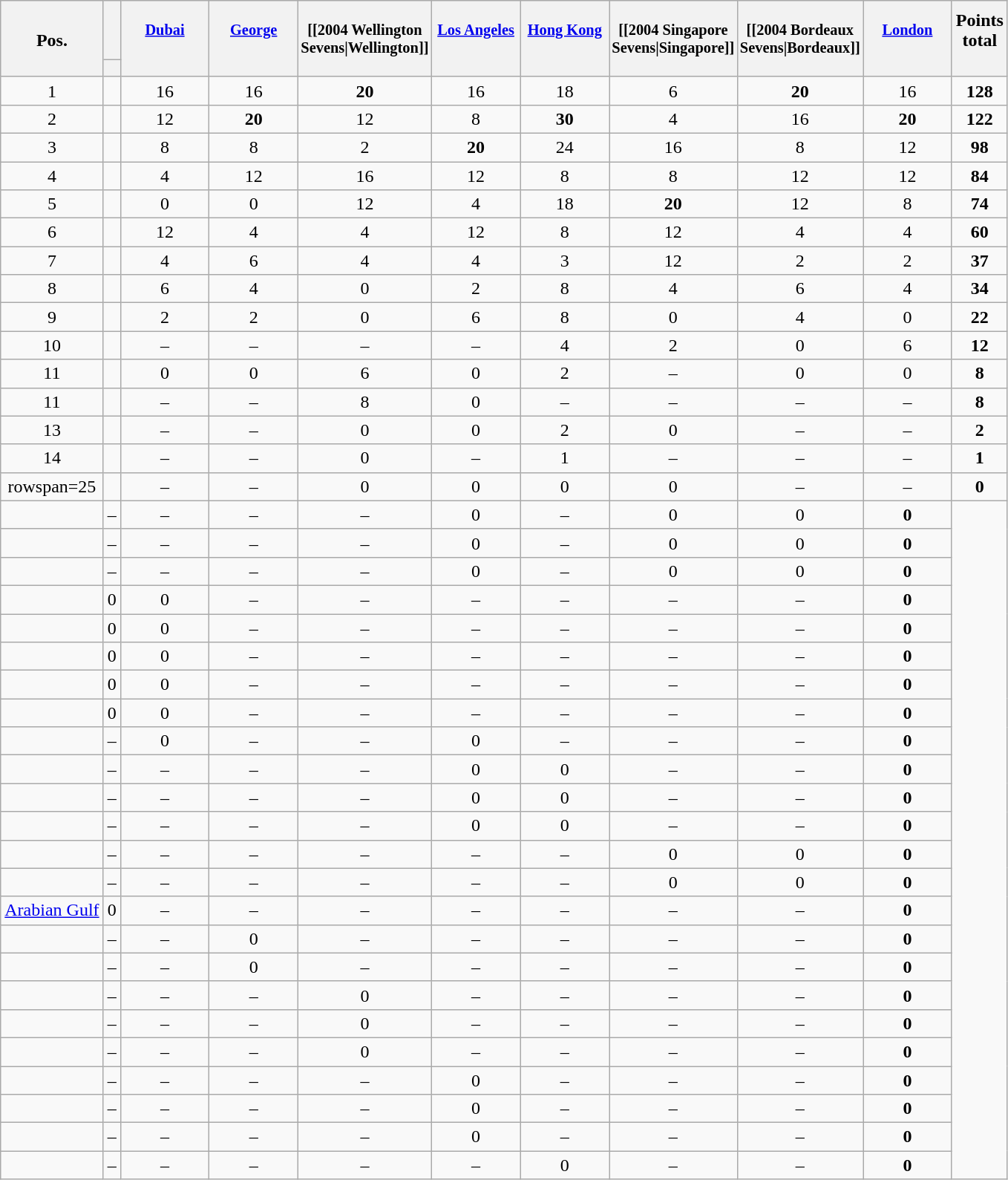<table class="wikitable sortable" style="text-align:center;">
<tr>
<th style="border-bottom:1px solid transparent;"><br>Pos.</th>
<th></th>
<th style="vertical-align:top;width:5.5em;border-bottom:1px solid transparent;padding:2px;font-size:85%;"><br><a href='#'>Dubai</a></th>
<th style="vertical-align:top;width:5.5em;border-bottom:1px solid transparent;padding:2px;font-size:85%;"><br><a href='#'>George</a></th>
<th style="vertical-align:top;width:5.5em;border-bottom:1px solid transparent;padding:2px;font-size:85%;"><br>[[2004 Wellington Sevens|Wellington]]</th>
<th style="vertical-align:top;width:5.5em;border-bottom:1px solid transparent;padding:2px;font-size:85%;"><br><a href='#'>Los Angeles</a></th>
<th style="vertical-align:top;width:5.5em;border-bottom:1px solid transparent;padding:2px;font-size:85%;"><br><a href='#'>Hong Kong</a></th>
<th style="vertical-align:top;width:5.5em;border-bottom:1px solid transparent;padding:2px;font-size:85%;"><br>[[2004 Singapore Sevens|Singapore]]</th>
<th style="vertical-align:top;width:5.5em;border-bottom:1px solid transparent;padding:2px;font-size:85%;"><br>[[2004 Bordeaux Sevens|Bordeaux]]</th>
<th style="vertical-align:top;width:5.5em;border-bottom:1px solid transparent;padding:2px;font-size:85%;"><br><a href='#'>London</a></th>
<th style="border-bottom:1px solid transparent;">Points<br>total</th>
</tr>
<tr style="line-height:8px;">
<th style="border-top:1px solid transparent;"> </th>
<th style="border-top:1px solid transparent;"></th>
<th data-sort-type="number" style="border-top:1px solid transparent;"></th>
<th data-sort-type="number" style="border-top:1px solid transparent;"></th>
<th data-sort-type="number" style="border-top:1px solid transparent;"></th>
<th data-sort-type="number" style="border-top:1px solid transparent;"></th>
<th data-sort-type="number" style="border-top:1px solid transparent;"></th>
<th data-sort-type="number" style="border-top:1px solid transparent;"></th>
<th data-sort-type="number" style="border-top:1px solid transparent;"></th>
<th data-sort-type="number" style="border-top:1px solid transparent;"></th>
<th data-sort-type="number" style="border-top:1px solid transparent;"> </th>
</tr>
<tr>
<td>1</td>
<td align=left></td>
<td>16</td>
<td>16</td>
<td><strong>20</strong></td>
<td>16</td>
<td>18</td>
<td>6</td>
<td><strong>20</strong></td>
<td>16</td>
<td><strong>128</strong></td>
</tr>
<tr>
<td>2</td>
<td align=left></td>
<td>12</td>
<td><strong>20</strong></td>
<td>12</td>
<td>8</td>
<td><strong>30</strong></td>
<td>4</td>
<td>16</td>
<td><strong>20</strong></td>
<td><strong>122</strong></td>
</tr>
<tr>
<td>3</td>
<td align=left></td>
<td>8</td>
<td>8</td>
<td>2</td>
<td><strong>20</strong></td>
<td>24</td>
<td>16</td>
<td>8</td>
<td>12</td>
<td><strong>98</strong></td>
</tr>
<tr>
<td>4</td>
<td align=left></td>
<td>4</td>
<td>12</td>
<td>16</td>
<td>12</td>
<td>8</td>
<td>8</td>
<td>12</td>
<td>12</td>
<td><strong>84</strong></td>
</tr>
<tr>
<td>5</td>
<td></td>
<td>0</td>
<td>0</td>
<td>12</td>
<td>4</td>
<td>18</td>
<td><strong>20</strong></td>
<td>12</td>
<td>8</td>
<td><strong>74</strong></td>
</tr>
<tr>
<td>6</td>
<td align=left></td>
<td>12</td>
<td>4</td>
<td>4</td>
<td>12</td>
<td>8</td>
<td>12</td>
<td>4</td>
<td>4</td>
<td><strong>60</strong></td>
</tr>
<tr>
<td>7</td>
<td align=left></td>
<td>4</td>
<td>6</td>
<td>4</td>
<td>4</td>
<td>3</td>
<td>12</td>
<td>2</td>
<td>2</td>
<td><strong>37</strong></td>
</tr>
<tr>
<td>8</td>
<td align=left></td>
<td>6</td>
<td>4</td>
<td>0</td>
<td>2</td>
<td>8</td>
<td>4</td>
<td>6</td>
<td>4</td>
<td><strong>34</strong></td>
</tr>
<tr>
<td>9</td>
<td align=left></td>
<td>2</td>
<td>2</td>
<td>0</td>
<td>6</td>
<td>8</td>
<td>0</td>
<td>4</td>
<td>0</td>
<td><strong>22</strong></td>
</tr>
<tr>
<td>10</td>
<td align=left></td>
<td>–</td>
<td>–</td>
<td>–</td>
<td>–</td>
<td>4</td>
<td>2</td>
<td>0</td>
<td>6</td>
<td><strong>12</strong></td>
</tr>
<tr>
<td>11</td>
<td align=left></td>
<td>0</td>
<td>0</td>
<td>6</td>
<td>0</td>
<td>2</td>
<td>–</td>
<td>0</td>
<td>0</td>
<td><strong>8</strong></td>
</tr>
<tr>
<td>11</td>
<td align=left></td>
<td>–</td>
<td>–</td>
<td>8</td>
<td>0</td>
<td>–</td>
<td>–</td>
<td>–</td>
<td>–</td>
<td><strong>8</strong></td>
</tr>
<tr>
<td>13</td>
<td align=left></td>
<td>–</td>
<td>–</td>
<td>0</td>
<td>0</td>
<td>2</td>
<td>0</td>
<td>–</td>
<td>–</td>
<td><strong>2</strong></td>
</tr>
<tr>
<td>14</td>
<td align=left></td>
<td>–</td>
<td>–</td>
<td>0</td>
<td>–</td>
<td>1</td>
<td>–</td>
<td>–</td>
<td>–</td>
<td><strong>1</strong></td>
</tr>
<tr>
<td>rowspan=25 </td>
<td align=left></td>
<td>–</td>
<td>–</td>
<td>0</td>
<td>0</td>
<td>0</td>
<td>0</td>
<td>–</td>
<td>–</td>
<td><strong>0</strong></td>
</tr>
<tr>
<td align=left></td>
<td>–</td>
<td>–</td>
<td>–</td>
<td>–</td>
<td>0</td>
<td>–</td>
<td>0</td>
<td>0</td>
<td><strong>0</strong></td>
</tr>
<tr>
<td align=left></td>
<td>–</td>
<td>–</td>
<td>–</td>
<td>–</td>
<td>0</td>
<td>–</td>
<td>0</td>
<td>0</td>
<td><strong>0</strong></td>
</tr>
<tr>
<td align=left></td>
<td>–</td>
<td>–</td>
<td>–</td>
<td>–</td>
<td>0</td>
<td>–</td>
<td>0</td>
<td>0</td>
<td><strong>0</strong></td>
</tr>
<tr>
<td align=left></td>
<td>0</td>
<td>0</td>
<td>–</td>
<td>–</td>
<td>–</td>
<td>–</td>
<td>–</td>
<td>–</td>
<td><strong>0</strong></td>
</tr>
<tr>
<td align=left></td>
<td>0</td>
<td>0</td>
<td>–</td>
<td>–</td>
<td>–</td>
<td>–</td>
<td>–</td>
<td>–</td>
<td><strong>0</strong></td>
</tr>
<tr>
<td align=left></td>
<td>0</td>
<td>0</td>
<td>–</td>
<td>–</td>
<td>–</td>
<td>–</td>
<td>–</td>
<td>–</td>
<td><strong>0</strong></td>
</tr>
<tr>
<td align=left></td>
<td>0</td>
<td>0</td>
<td>–</td>
<td>–</td>
<td>–</td>
<td>–</td>
<td>–</td>
<td>–</td>
<td><strong>0</strong></td>
</tr>
<tr>
<td align=left></td>
<td>0</td>
<td>0</td>
<td>–</td>
<td>–</td>
<td>–</td>
<td>–</td>
<td>–</td>
<td>–</td>
<td><strong>0</strong></td>
</tr>
<tr>
<td align=left></td>
<td>–</td>
<td>0</td>
<td>–</td>
<td>–</td>
<td>0</td>
<td>–</td>
<td>–</td>
<td>–</td>
<td><strong>0</strong></td>
</tr>
<tr>
<td align=left></td>
<td>–</td>
<td>–</td>
<td>–</td>
<td>–</td>
<td>0</td>
<td>0</td>
<td>–</td>
<td>–</td>
<td><strong>0</strong></td>
</tr>
<tr>
<td align=left></td>
<td>–</td>
<td>–</td>
<td>–</td>
<td>–</td>
<td>0</td>
<td>0</td>
<td>–</td>
<td>–</td>
<td><strong>0</strong></td>
</tr>
<tr>
<td align=left></td>
<td>–</td>
<td>–</td>
<td>–</td>
<td>–</td>
<td>0</td>
<td>0</td>
<td>–</td>
<td>–</td>
<td><strong>0</strong></td>
</tr>
<tr>
<td align=left></td>
<td>–</td>
<td>–</td>
<td>–</td>
<td>–</td>
<td>–</td>
<td>–</td>
<td>0</td>
<td>0</td>
<td><strong>0</strong></td>
</tr>
<tr>
<td align=left></td>
<td>–</td>
<td>–</td>
<td>–</td>
<td>–</td>
<td>–</td>
<td>–</td>
<td>0</td>
<td>0</td>
<td><strong>0</strong></td>
</tr>
<tr>
<td align=left> <a href='#'>Arabian Gulf</a></td>
<td>0</td>
<td>–</td>
<td>–</td>
<td>–</td>
<td>–</td>
<td>–</td>
<td>–</td>
<td>–</td>
<td><strong>0</strong></td>
</tr>
<tr>
<td align=left></td>
<td>–</td>
<td>–</td>
<td>0</td>
<td>–</td>
<td>–</td>
<td>–</td>
<td>–</td>
<td>–</td>
<td><strong>0</strong></td>
</tr>
<tr>
<td align=left></td>
<td>–</td>
<td>–</td>
<td>0</td>
<td>–</td>
<td>–</td>
<td>–</td>
<td>–</td>
<td>–</td>
<td><strong>0</strong></td>
</tr>
<tr>
<td align=left></td>
<td>–</td>
<td>–</td>
<td>–</td>
<td>0</td>
<td>–</td>
<td>–</td>
<td>–</td>
<td>–</td>
<td><strong>0</strong></td>
</tr>
<tr>
<td align=left></td>
<td>–</td>
<td>–</td>
<td>–</td>
<td>0</td>
<td>–</td>
<td>–</td>
<td>–</td>
<td>–</td>
<td><strong>0</strong></td>
</tr>
<tr>
<td align=left></td>
<td>–</td>
<td>–</td>
<td>–</td>
<td>0</td>
<td>–</td>
<td>–</td>
<td>–</td>
<td>–</td>
<td><strong>0</strong></td>
</tr>
<tr>
<td align=left></td>
<td>–</td>
<td>–</td>
<td>–</td>
<td>–</td>
<td>0</td>
<td>–</td>
<td>–</td>
<td>–</td>
<td><strong>0</strong></td>
</tr>
<tr>
<td align=left></td>
<td>–</td>
<td>–</td>
<td>–</td>
<td>–</td>
<td>0</td>
<td>–</td>
<td>–</td>
<td>–</td>
<td><strong>0</strong></td>
</tr>
<tr>
<td align=left></td>
<td>–</td>
<td>–</td>
<td>–</td>
<td>–</td>
<td>0</td>
<td>–</td>
<td>–</td>
<td>–</td>
<td><strong>0</strong></td>
</tr>
<tr>
<td align=left></td>
<td>–</td>
<td>–</td>
<td>–</td>
<td>–</td>
<td>–</td>
<td>0</td>
<td>–</td>
<td>–</td>
<td><strong>0</strong></td>
</tr>
</table>
